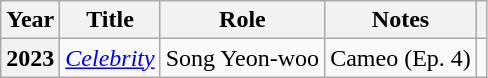<table class="wikitable plainrowheaders">
<tr>
<th scope="col">Year</th>
<th scope="col">Title</th>
<th scope="col">Role</th>
<th scope="col">Notes</th>
<th scope="col" class="unsortable"></th>
</tr>
<tr>
<th scope="row">2023</th>
<td><em><a href='#'>Celebrity</a></em></td>
<td>Song Yeon-woo</td>
<td>Cameo (Ep. 4)</td>
<td style="text-align:center"></td>
</tr>
</table>
